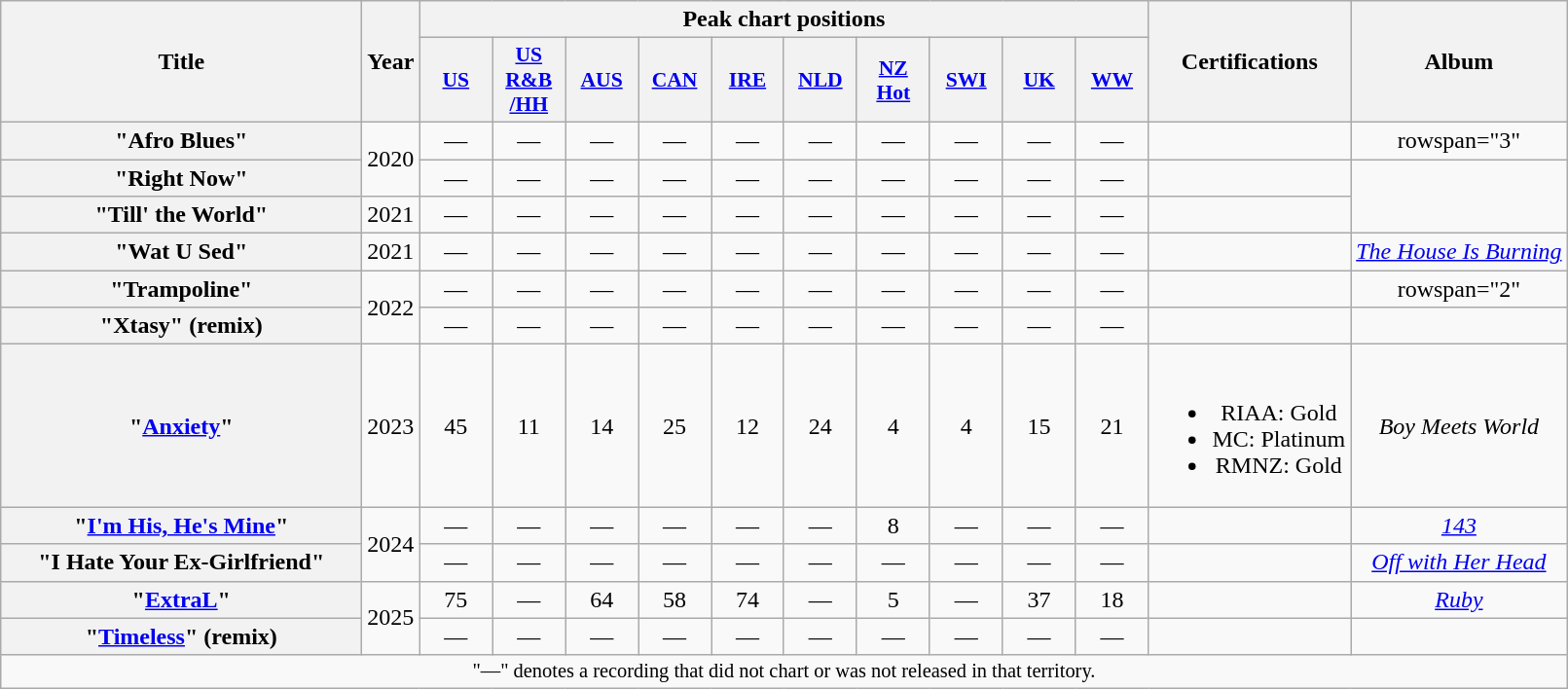<table class="wikitable plainrowheaders" style="text-align:center;">
<tr>
<th scope="col" rowspan="2" style="width:15em;">Title</th>
<th scope="col" rowspan="2" style="width:1em;">Year</th>
<th scope="col" colspan="10">Peak chart positions</th>
<th scope="col" rowspan="2">Certifications</th>
<th scope="col" rowspan="2">Album</th>
</tr>
<tr>
<th scope="col" style="width:3em;font-size:90%;"><a href='#'>US</a><br></th>
<th scope="col" style="width:3em;font-size:90%;"><a href='#'>US<br>R&B<br>/HH</a><br></th>
<th scope="col" style="width:3em;font-size:90%;"><a href='#'>AUS</a><br></th>
<th scope="col" style="width:3em;font-size:90%;"><a href='#'>CAN</a><br></th>
<th scope="col" style="width:3em;font-size:90%;"><a href='#'>IRE</a><br></th>
<th scope="col" style="width:3em;font-size:90%;"><a href='#'>NLD</a><br></th>
<th scope="col" style="width:3em;font-size:90%;"><a href='#'>NZ<br>Hot</a><br></th>
<th scope="col" style="width:3em;font-size:90%;"><a href='#'>SWI</a><br></th>
<th scope="col" style="width:3em;font-size:90% "><a href='#'>UK</a><br></th>
<th scope="col" style="width:3em;font-size:90%;"><a href='#'>WW</a><br></th>
</tr>
<tr>
<th scope="row">"Afro Blues"<br></th>
<td rowspan="2">2020</td>
<td>—</td>
<td>—</td>
<td>—</td>
<td>—</td>
<td>—</td>
<td>—</td>
<td>—</td>
<td>—</td>
<td>—</td>
<td>—</td>
<td></td>
<td>rowspan="3" </td>
</tr>
<tr>
<th scope="row">"Right Now"<br></th>
<td>—</td>
<td>—</td>
<td>—</td>
<td>—</td>
<td>—</td>
<td>—</td>
<td>—</td>
<td>—</td>
<td>—</td>
<td>—</td>
<td></td>
</tr>
<tr>
<th scope="row">"Till' the World"<br></th>
<td rowspan="1">2021</td>
<td>—</td>
<td>—</td>
<td>—</td>
<td>—</td>
<td>—</td>
<td>—</td>
<td>—</td>
<td>—</td>
<td>—</td>
<td>—</td>
<td></td>
</tr>
<tr>
<th scope="row">"Wat U Sed"<br></th>
<td>2021</td>
<td>—</td>
<td>—</td>
<td>—</td>
<td>—</td>
<td>—</td>
<td>—</td>
<td>—</td>
<td>—</td>
<td>—</td>
<td>—</td>
<td></td>
<td><em><a href='#'>The House Is Burning</a></em></td>
</tr>
<tr>
<th scope="row">"Trampoline"<br></th>
<td rowspan="2">2022</td>
<td>—</td>
<td>—</td>
<td>—</td>
<td>—</td>
<td>—</td>
<td>—</td>
<td>—</td>
<td>—</td>
<td>—</td>
<td>—</td>
<td></td>
<td>rowspan="2" </td>
</tr>
<tr>
<th scope="row">"Xtasy" (remix)<br></th>
<td>—</td>
<td>—</td>
<td>—</td>
<td>—</td>
<td>—</td>
<td>—</td>
<td>—</td>
<td>—</td>
<td>—</td>
<td>—</td>
<td></td>
</tr>
<tr>
<th scope="row">"<a href='#'>Anxiety</a>"<br></th>
<td>2023</td>
<td>45</td>
<td>11</td>
<td>14</td>
<td>25</td>
<td>12</td>
<td>24</td>
<td>4</td>
<td>4</td>
<td>15</td>
<td>21</td>
<td><br><ul><li>RIAA: Gold</li><li>MC: Platinum</li><li>RMNZ: Gold</li></ul></td>
<td><em>Boy Meets World</em></td>
</tr>
<tr>
<th scope="row">"<a href='#'>I'm His, He's Mine</a>"<br></th>
<td rowspan="2">2024</td>
<td>—</td>
<td>—</td>
<td>—</td>
<td>—</td>
<td>—</td>
<td>—</td>
<td>8</td>
<td>—</td>
<td>—</td>
<td>—</td>
<td></td>
<td><em><a href='#'>143</a></em></td>
</tr>
<tr>
<th scope="row">"I Hate Your Ex-Girlfriend"<br></th>
<td>—</td>
<td>—</td>
<td>—</td>
<td>—</td>
<td>—</td>
<td>—</td>
<td>—</td>
<td>—</td>
<td>—</td>
<td>—</td>
<td></td>
<td><em><a href='#'>Off with Her Head</a></em></td>
</tr>
<tr>
<th scope="row">"<a href='#'>ExtraL</a>"<br></th>
<td rowspan="2">2025</td>
<td>75</td>
<td>—</td>
<td>64</td>
<td>58</td>
<td>74</td>
<td>—</td>
<td>5</td>
<td>—</td>
<td>37</td>
<td>18</td>
<td></td>
<td><em><a href='#'>Ruby</a></em></td>
</tr>
<tr>
<th scope="row">"<a href='#'>Timeless</a>" (remix)<br></th>
<td>—</td>
<td>—</td>
<td>—</td>
<td>—</td>
<td>—</td>
<td>—</td>
<td>—</td>
<td>—</td>
<td>—</td>
<td>—</td>
<td></td>
<td></td>
</tr>
<tr>
<td colspan="14" style="font-size:85%">"—" denotes a recording that did not chart or was not released in that territory.</td>
</tr>
</table>
